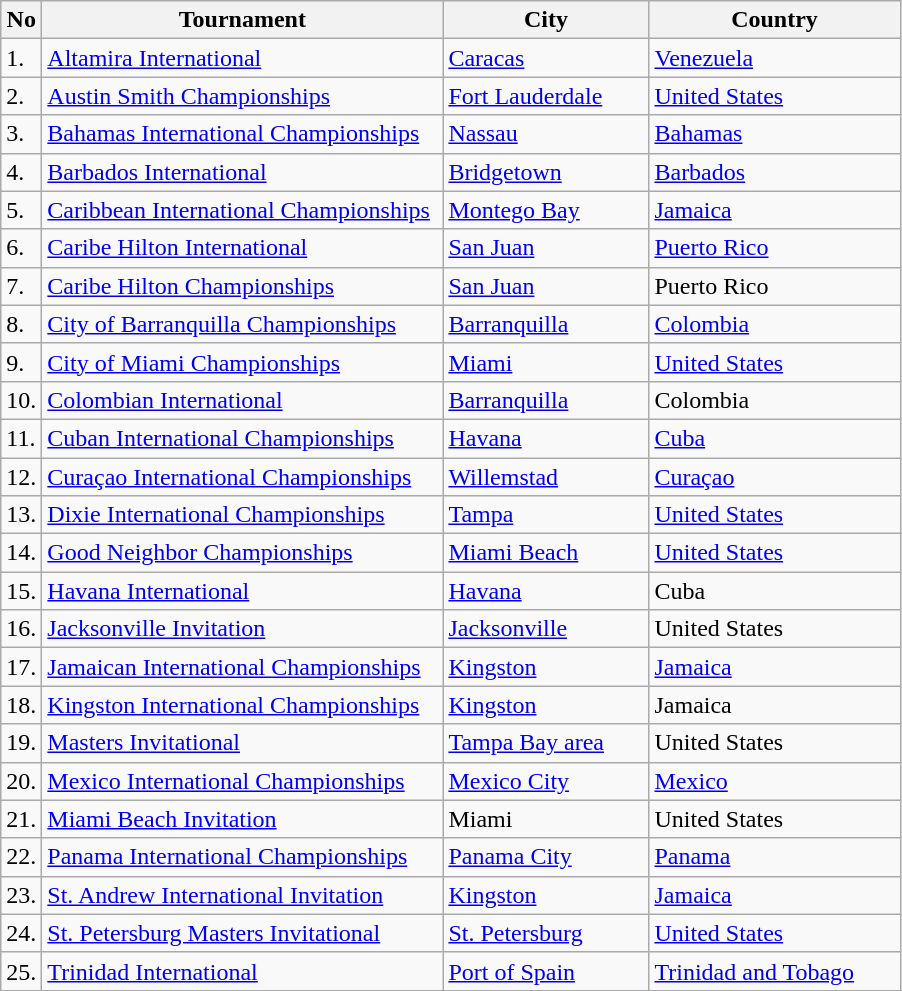<table class="wikitable">
<tr>
<th style="width:20px">No</th>
<th style="width:260px">Tournament</th>
<th style="width:130px">City</th>
<th style="width:160px">Country</th>
</tr>
<tr>
<td>1.</td>
<td><a href='#'>Altamira International</a></td>
<td><a href='#'>Caracas</a></td>
<td><a href='#'>Venezuela</a></td>
</tr>
<tr>
<td>2.</td>
<td><a href='#'>Austin Smith Championships</a></td>
<td><a href='#'>Fort Lauderdale</a></td>
<td><a href='#'>United States</a></td>
</tr>
<tr>
<td>3.</td>
<td><a href='#'>Bahamas International Championships</a></td>
<td><a href='#'>Nassau</a></td>
<td><a href='#'>Bahamas</a></td>
</tr>
<tr>
<td>4.</td>
<td><a href='#'>Barbados International</a></td>
<td><a href='#'>Bridgetown</a></td>
<td><a href='#'>Barbados</a></td>
</tr>
<tr>
<td>5.</td>
<td><a href='#'>Caribbean International Championships</a></td>
<td><a href='#'>Montego Bay</a></td>
<td><a href='#'>Jamaica</a></td>
</tr>
<tr>
<td>6.</td>
<td><a href='#'>Caribe Hilton International</a></td>
<td><a href='#'>San Juan</a></td>
<td><a href='#'>Puerto Rico</a></td>
</tr>
<tr>
<td>7.</td>
<td><a href='#'>Caribe Hilton Championships</a></td>
<td><a href='#'>San Juan</a></td>
<td>Puerto Rico</td>
</tr>
<tr>
<td>8.</td>
<td><a href='#'>City of Barranquilla Championships</a></td>
<td><a href='#'>Barranquilla</a></td>
<td><a href='#'>Colombia</a></td>
</tr>
<tr>
<td>9.</td>
<td><a href='#'>City of Miami Championships</a></td>
<td><a href='#'>Miami</a></td>
<td><a href='#'>United States</a></td>
</tr>
<tr>
<td>10.</td>
<td><a href='#'>Colombian International</a></td>
<td><a href='#'>Barranquilla</a></td>
<td>Colombia</td>
</tr>
<tr>
<td>11.</td>
<td><a href='#'>Cuban International Championships</a></td>
<td><a href='#'>Havana</a></td>
<td><a href='#'>Cuba</a></td>
</tr>
<tr>
<td>12.</td>
<td><a href='#'>Curaçao International Championships</a></td>
<td><a href='#'>Willemstad</a></td>
<td><a href='#'>Curaçao</a></td>
</tr>
<tr>
<td>13.</td>
<td><a href='#'>Dixie International Championships</a></td>
<td><a href='#'>Tampa</a></td>
<td><a href='#'>United States</a></td>
</tr>
<tr>
<td>14.</td>
<td><a href='#'>Good Neighbor Championships</a></td>
<td><a href='#'>Miami Beach</a></td>
<td><a href='#'>United States</a></td>
</tr>
<tr>
<td>15.</td>
<td><a href='#'>Havana International</a></td>
<td><a href='#'>Havana</a></td>
<td>Cuba</td>
</tr>
<tr>
<td>16.</td>
<td><a href='#'>Jacksonville Invitation</a></td>
<td><a href='#'>Jacksonville</a></td>
<td>United States</td>
</tr>
<tr>
<td>17.</td>
<td><a href='#'>Jamaican International Championships</a></td>
<td><a href='#'>Kingston</a></td>
<td><a href='#'>Jamaica</a></td>
</tr>
<tr>
<td>18.</td>
<td><a href='#'>Kingston International Championships</a></td>
<td><a href='#'>Kingston</a></td>
<td>Jamaica</td>
</tr>
<tr>
<td>19.</td>
<td><a href='#'>Masters Invitational</a></td>
<td><a href='#'>Tampa Bay area</a></td>
<td>United States</td>
</tr>
<tr>
<td>20.</td>
<td><a href='#'>Mexico International Championships</a></td>
<td><a href='#'>Mexico City</a></td>
<td><a href='#'>Mexico</a></td>
</tr>
<tr>
<td>21.</td>
<td><a href='#'>Miami Beach Invitation</a></td>
<td>Miami</td>
<td>United States</td>
</tr>
<tr>
<td>22.</td>
<td><a href='#'>Panama International Championships</a></td>
<td><a href='#'>Panama City</a></td>
<td><a href='#'>Panama</a></td>
</tr>
<tr>
<td>23.</td>
<td><a href='#'>St. Andrew International Invitation</a></td>
<td><a href='#'>Kingston</a></td>
<td><a href='#'>Jamaica</a></td>
</tr>
<tr>
<td>24.</td>
<td><a href='#'>St. Petersburg Masters Invitational</a></td>
<td><a href='#'>St. Petersburg</a></td>
<td><a href='#'>United States</a></td>
</tr>
<tr>
<td>25.</td>
<td><a href='#'>Trinidad International</a></td>
<td><a href='#'>Port of Spain</a></td>
<td><a href='#'>Trinidad and Tobago</a></td>
</tr>
<tr>
</tr>
</table>
